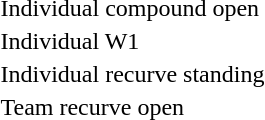<table>
<tr>
<td>Individual compound open</td>
<td></td>
<td></td>
<td></td>
</tr>
<tr>
<td>Individual W1</td>
<td></td>
<td></td>
<td></td>
</tr>
<tr>
<td>Individual recurve standing</td>
<td></td>
<td></td>
<td></td>
</tr>
<tr>
<td>Team recurve open</td>
<td></td>
<td></td>
<td></td>
</tr>
</table>
